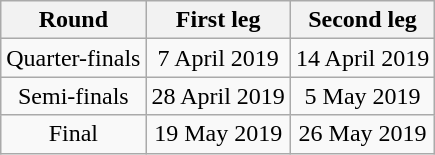<table class="wikitable" style="text-align:center">
<tr>
<th>Round</th>
<th>First leg</th>
<th>Second leg</th>
</tr>
<tr>
<td>Quarter-finals</td>
<td>7 April 2019</td>
<td>14 April 2019</td>
</tr>
<tr>
<td>Semi-finals</td>
<td>28 April 2019</td>
<td>5 May 2019</td>
</tr>
<tr>
<td>Final</td>
<td>19 May 2019</td>
<td>26 May 2019</td>
</tr>
</table>
